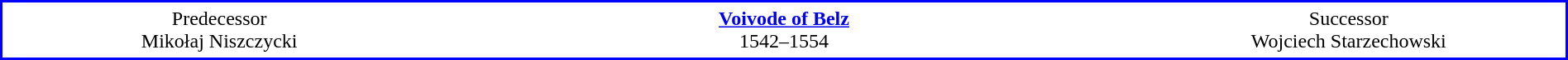<table style="clear:both; background-color: white; border-style: solid; border-color:blue; border-width:2px; vertical-align:top; text-align:center; border-collapse: collapse;width:100%;margin-top:3px;" cellpadding="4" cellspacing"0">
<tr>
<td width="25%">Predecessor<br>Mikołaj Niszczycki</td>
<td width="10%"></td>
<td width="20%"><strong><a href='#'>Voivode of Belz</a></strong><br>1542–1554</td>
<td width="10%"></td>
<td width="25%">Successor<br>Wojciech Starzechowski</td>
</tr>
</table>
